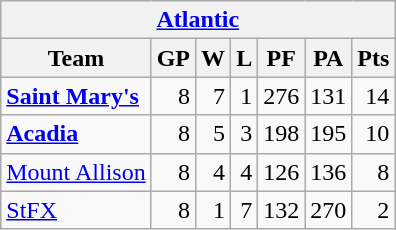<table class="wikitable" align="left">
<tr>
<th colspan="8"><a href='#'>Atlantic</a></th>
</tr>
<tr>
<th>Team</th>
<th>GP</th>
<th>W</th>
<th>L</th>
<th>PF</th>
<th>PA</th>
<th>Pts</th>
</tr>
<tr align="right">
<td align="left"><strong><a href='#'>Saint Mary's</a></strong></td>
<td>8</td>
<td>7</td>
<td>1</td>
<td>276</td>
<td>131</td>
<td>14</td>
</tr>
<tr align="right">
<td align="left"><strong><a href='#'>Acadia</a></strong></td>
<td>8</td>
<td>5</td>
<td>3</td>
<td>198</td>
<td>195</td>
<td>10</td>
</tr>
<tr align="right">
<td align="left"><a href='#'>Mount Allison</a></td>
<td>8</td>
<td>4</td>
<td>4</td>
<td>126</td>
<td>136</td>
<td>8</td>
</tr>
<tr align="right">
<td align="left"><a href='#'>StFX</a></td>
<td>8</td>
<td>1</td>
<td>7</td>
<td>132</td>
<td>270</td>
<td>2</td>
</tr>
</table>
